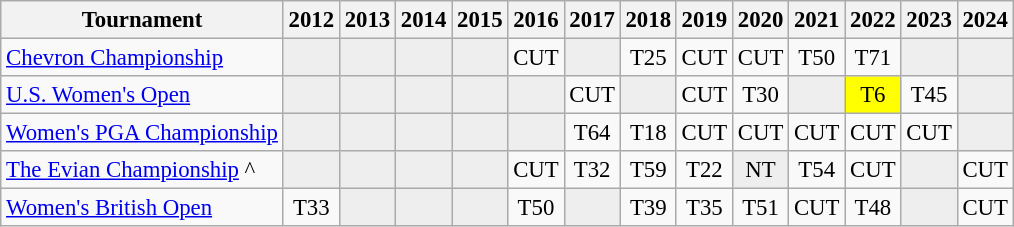<table class="wikitable" style="font-size:95%;text-align:center;">
<tr>
<th>Tournament</th>
<th>2012</th>
<th>2013</th>
<th>2014</th>
<th>2015</th>
<th>2016</th>
<th>2017</th>
<th>2018</th>
<th>2019</th>
<th>2020</th>
<th>2021</th>
<th>2022</th>
<th>2023</th>
<th>2024</th>
</tr>
<tr>
<td align=left><a href='#'>Chevron Championship</a></td>
<td style="background:#eeeeee;"></td>
<td style="background:#eeeeee;"></td>
<td style="background:#eeeeee;"></td>
<td style="background:#eeeeee;"></td>
<td>CUT</td>
<td style="background:#eeeeee;"></td>
<td>T25</td>
<td>CUT</td>
<td>CUT</td>
<td>T50</td>
<td>T71</td>
<td style="background:#eeeeee;"></td>
<td style="background:#eeeeee;"></td>
</tr>
<tr>
<td align=left><a href='#'>U.S. Women's Open</a></td>
<td style="background:#eeeeee;"></td>
<td style="background:#eeeeee;"></td>
<td style="background:#eeeeee;"></td>
<td style="background:#eeeeee;"></td>
<td style="background:#eeeeee;"></td>
<td>CUT</td>
<td style="background:#eeeeee;"></td>
<td>CUT</td>
<td>T30</td>
<td style="background:#eeeeee;"></td>
<td style="background:yellow;">T6</td>
<td>T45</td>
<td style="background:#eeeeee;"></td>
</tr>
<tr>
<td align=left><a href='#'>Women's PGA Championship</a></td>
<td style="background:#eeeeee;"></td>
<td style="background:#eeeeee;"></td>
<td style="background:#eeeeee;"></td>
<td style="background:#eeeeee;"></td>
<td style="background:#eeeeee;"></td>
<td>T64</td>
<td>T18</td>
<td>CUT</td>
<td>CUT</td>
<td>CUT</td>
<td>CUT</td>
<td>CUT</td>
<td style="background:#eeeeee;"></td>
</tr>
<tr>
<td align=left><a href='#'>The Evian Championship</a> ^</td>
<td style="background:#eeeeee;"></td>
<td style="background:#eeeeee;"></td>
<td style="background:#eeeeee;"></td>
<td style="background:#eeeeee;"></td>
<td>CUT</td>
<td>T32</td>
<td>T59</td>
<td>T22</td>
<td style="background:#eeeeee;">NT</td>
<td>T54</td>
<td>CUT</td>
<td style="background:#eeeeee;"></td>
<td>CUT</td>
</tr>
<tr>
<td align=left><a href='#'>Women's British Open</a></td>
<td>T33</td>
<td style="background:#eeeeee;"></td>
<td style="background:#eeeeee;"></td>
<td style="background:#eeeeee;"></td>
<td>T50</td>
<td style="background:#eeeeee;"></td>
<td>T39</td>
<td>T35</td>
<td>T51</td>
<td>CUT</td>
<td>T48</td>
<td style="background:#eeeeee;"></td>
<td>CUT</td>
</tr>
</table>
